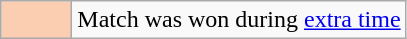<table class="wikitable">
<tr>
<td style="background:#fbceb1;width:40px;text-align:center"></td>
<td>Match was won during <a href='#'>extra time</a></td>
</tr>
</table>
